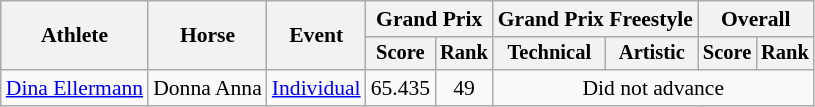<table class=wikitable style=font-size:90%;>
<tr>
<th rowspan="2">Athlete</th>
<th rowspan="2">Horse</th>
<th rowspan="2">Event</th>
<th colspan="2">Grand Prix</th>
<th colspan="2">Grand Prix Freestyle</th>
<th colspan="2">Overall</th>
</tr>
<tr style="font-size:95%">
<th>Score</th>
<th>Rank</th>
<th>Technical</th>
<th>Artistic</th>
<th>Score</th>
<th>Rank</th>
</tr>
<tr align=center>
<td align=left><a href='#'>Dina Ellermann</a></td>
<td align=left>Donna Anna</td>
<td align=left><a href='#'>Individual</a></td>
<td>65.435</td>
<td>49</td>
<td colspan=4>Did not advance</td>
</tr>
</table>
